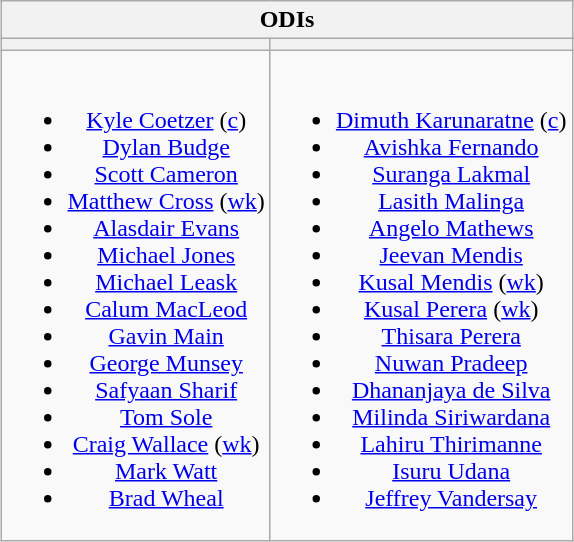<table class="wikitable" style="text-align:center; margin:auto">
<tr>
<th colspan=2>ODIs</th>
</tr>
<tr>
<th></th>
<th></th>
</tr>
<tr style="vertical-align:top">
<td><br><ul><li><a href='#'>Kyle Coetzer</a> (<a href='#'>c</a>)</li><li><a href='#'>Dylan Budge</a></li><li><a href='#'>Scott Cameron</a></li><li><a href='#'>Matthew Cross</a> (<a href='#'>wk</a>)</li><li><a href='#'>Alasdair Evans</a></li><li><a href='#'>Michael Jones</a></li><li><a href='#'>Michael Leask</a></li><li><a href='#'>Calum MacLeod</a></li><li><a href='#'>Gavin Main</a></li><li><a href='#'>George Munsey</a></li><li><a href='#'>Safyaan Sharif</a></li><li><a href='#'>Tom Sole</a></li><li><a href='#'>Craig Wallace</a> (<a href='#'>wk</a>)</li><li><a href='#'>Mark Watt</a></li><li><a href='#'>Brad Wheal</a></li></ul></td>
<td><br><ul><li><a href='#'>Dimuth Karunaratne</a> (<a href='#'>c</a>)</li><li><a href='#'>Avishka Fernando</a></li><li><a href='#'>Suranga Lakmal</a></li><li><a href='#'>Lasith Malinga</a></li><li><a href='#'>Angelo Mathews</a></li><li><a href='#'>Jeevan Mendis</a></li><li><a href='#'>Kusal Mendis</a> (<a href='#'>wk</a>)</li><li><a href='#'>Kusal Perera</a> (<a href='#'>wk</a>)</li><li><a href='#'>Thisara Perera</a></li><li><a href='#'>Nuwan Pradeep</a></li><li><a href='#'>Dhananjaya de Silva</a></li><li><a href='#'>Milinda Siriwardana</a></li><li><a href='#'>Lahiru Thirimanne</a></li><li><a href='#'>Isuru Udana</a></li><li><a href='#'>Jeffrey Vandersay</a></li></ul></td>
</tr>
</table>
